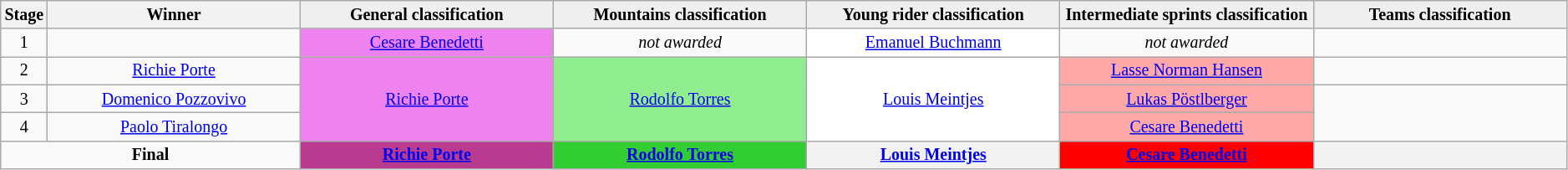<table class="wikitable" style="text-align: center; font-size:smaller;">
<tr>
<th width="1%">Stage</th>
<th width="16.5%">Winner</th>
<th style="background:#EFEFEF;" width="16.5%">General classification<br></th>
<th style="background:#EFEFEF;" width="16.5%">Mountains classification<br></th>
<th style="background:#EFEFEF;" width="16.5%">Young rider classification<br></th>
<th style="background:#EFEFEF;" width="16.5%">Intermediate sprints classification<br></th>
<th style="background:#EFEFEF;" width="16.5%">Teams classification</th>
</tr>
<tr>
<td>1</td>
<td></td>
<td style="background-color:violet;"><a href='#'>Cesare Benedetti</a></td>
<td style="background-color:offwhite;"><em>not awarded</em></td>
<td style="background-color:white;"><a href='#'>Emanuel Buchmann</a></td>
<td style="background-color:offwhite;"><em>not awarded</em></td>
<td style="background-color:offwhite;"></td>
</tr>
<tr>
<td>2</td>
<td><a href='#'>Richie Porte</a></td>
<td style="background-color:violet;" rowspan=3><a href='#'>Richie Porte</a></td>
<td style="background-color:lightgreen;" rowspan=3><a href='#'>Rodolfo Torres</a></td>
<td style="background-color:white;" rowspan=3><a href='#'>Louis Meintjes</a></td>
<td style="background-color:#FFA8A8;"><a href='#'>Lasse Norman Hansen</a></td>
<td style="background-color:offwhite;"></td>
</tr>
<tr>
<td>3</td>
<td><a href='#'>Domenico Pozzovivo</a></td>
<td style="background-color:#FFA8A8;"><a href='#'>Lukas Pöstlberger</a></td>
<td style="background-color:offwhite;" rowspan=2></td>
</tr>
<tr>
<td>4</td>
<td><a href='#'>Paolo Tiralongo</a></td>
<td style="background-color:#FFA8A8;"><a href='#'>Cesare Benedetti</a></td>
</tr>
<tr>
<td colspan="2"><strong>Final</strong></td>
<th style="background-color:#B93B8F;"><a href='#'>Richie Porte</a></th>
<th style="background-color:limegreen;"><a href='#'>Rodolfo Torres</a></th>
<th style="background-color:offwhite;"><a href='#'>Louis Meintjes</a></th>
<th style="background-color:red;"><a href='#'>Cesare Benedetti</a></th>
<th style="background-color:offwhite;"></th>
</tr>
</table>
